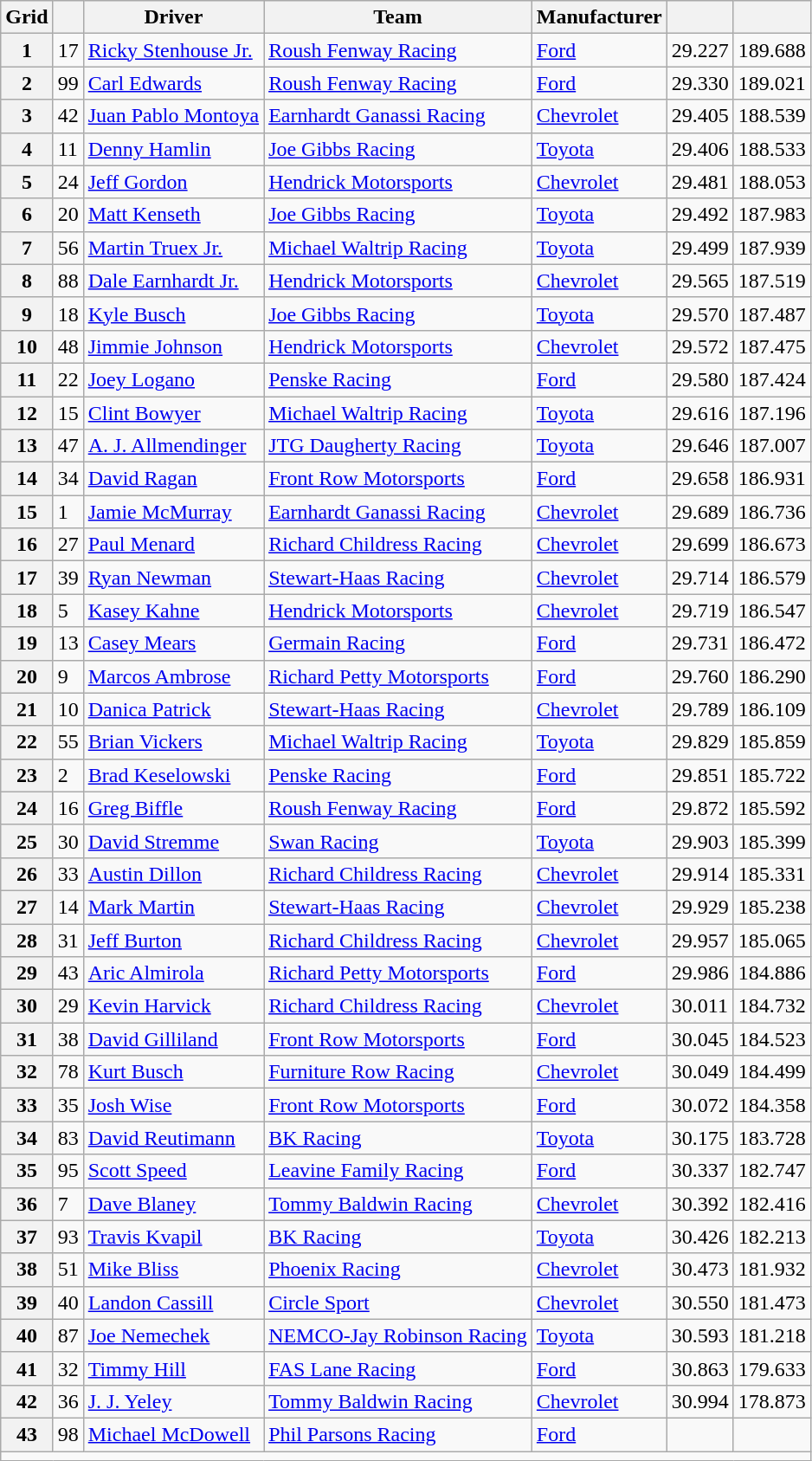<table class="wikitable">
<tr>
<th>Grid</th>
<th></th>
<th>Driver</th>
<th>Team</th>
<th>Manufacturer</th>
<th></th>
<th></th>
</tr>
<tr>
<th>1</th>
<td>17</td>
<td><a href='#'>Ricky Stenhouse Jr.</a></td>
<td><a href='#'>Roush Fenway Racing</a></td>
<td><a href='#'>Ford</a></td>
<td>29.227</td>
<td>189.688</td>
</tr>
<tr>
<th>2</th>
<td>99</td>
<td><a href='#'>Carl Edwards</a></td>
<td><a href='#'>Roush Fenway Racing</a></td>
<td><a href='#'>Ford</a></td>
<td>29.330</td>
<td>189.021</td>
</tr>
<tr>
<th>3</th>
<td>42</td>
<td><a href='#'>Juan Pablo Montoya</a></td>
<td><a href='#'>Earnhardt Ganassi Racing</a></td>
<td><a href='#'>Chevrolet</a></td>
<td>29.405</td>
<td>188.539</td>
</tr>
<tr>
<th>4</th>
<td>11</td>
<td><a href='#'>Denny Hamlin</a></td>
<td><a href='#'>Joe Gibbs Racing</a></td>
<td><a href='#'>Toyota</a></td>
<td>29.406</td>
<td>188.533</td>
</tr>
<tr>
<th>5</th>
<td>24</td>
<td><a href='#'>Jeff Gordon</a></td>
<td><a href='#'>Hendrick Motorsports</a></td>
<td><a href='#'>Chevrolet</a></td>
<td>29.481</td>
<td>188.053</td>
</tr>
<tr>
<th>6</th>
<td>20</td>
<td><a href='#'>Matt Kenseth</a></td>
<td><a href='#'>Joe Gibbs Racing</a></td>
<td><a href='#'>Toyota</a></td>
<td>29.492</td>
<td>187.983</td>
</tr>
<tr>
<th>7</th>
<td>56</td>
<td><a href='#'>Martin Truex Jr.</a></td>
<td><a href='#'>Michael Waltrip Racing</a></td>
<td><a href='#'>Toyota</a></td>
<td>29.499</td>
<td>187.939</td>
</tr>
<tr>
<th>8</th>
<td>88</td>
<td><a href='#'>Dale Earnhardt Jr.</a></td>
<td><a href='#'>Hendrick Motorsports</a></td>
<td><a href='#'>Chevrolet</a></td>
<td>29.565</td>
<td>187.519</td>
</tr>
<tr>
<th>9</th>
<td>18</td>
<td><a href='#'>Kyle Busch</a></td>
<td><a href='#'>Joe Gibbs Racing</a></td>
<td><a href='#'>Toyota</a></td>
<td>29.570</td>
<td>187.487</td>
</tr>
<tr>
<th>10</th>
<td>48</td>
<td><a href='#'>Jimmie Johnson</a></td>
<td><a href='#'>Hendrick Motorsports</a></td>
<td><a href='#'>Chevrolet</a></td>
<td>29.572</td>
<td>187.475</td>
</tr>
<tr>
<th>11</th>
<td>22</td>
<td><a href='#'>Joey Logano</a></td>
<td><a href='#'>Penske Racing</a></td>
<td><a href='#'>Ford</a></td>
<td>29.580</td>
<td>187.424</td>
</tr>
<tr>
<th>12</th>
<td>15</td>
<td><a href='#'>Clint Bowyer</a></td>
<td><a href='#'>Michael Waltrip Racing</a></td>
<td><a href='#'>Toyota</a></td>
<td>29.616</td>
<td>187.196</td>
</tr>
<tr>
<th>13</th>
<td>47</td>
<td><a href='#'>A. J. Allmendinger</a></td>
<td><a href='#'>JTG Daugherty Racing</a></td>
<td><a href='#'>Toyota</a></td>
<td>29.646</td>
<td>187.007</td>
</tr>
<tr>
<th>14</th>
<td>34</td>
<td><a href='#'>David Ragan</a></td>
<td><a href='#'>Front Row Motorsports</a></td>
<td><a href='#'>Ford</a></td>
<td>29.658</td>
<td>186.931</td>
</tr>
<tr>
<th>15</th>
<td>1</td>
<td><a href='#'>Jamie McMurray</a></td>
<td><a href='#'>Earnhardt Ganassi Racing</a></td>
<td><a href='#'>Chevrolet</a></td>
<td>29.689</td>
<td>186.736</td>
</tr>
<tr>
<th>16</th>
<td>27</td>
<td><a href='#'>Paul Menard</a></td>
<td><a href='#'>Richard Childress Racing</a></td>
<td><a href='#'>Chevrolet</a></td>
<td>29.699</td>
<td>186.673</td>
</tr>
<tr>
<th>17</th>
<td>39</td>
<td><a href='#'>Ryan Newman</a></td>
<td><a href='#'>Stewart-Haas Racing</a></td>
<td><a href='#'>Chevrolet</a></td>
<td>29.714</td>
<td>186.579</td>
</tr>
<tr>
<th>18</th>
<td>5</td>
<td><a href='#'>Kasey Kahne</a></td>
<td><a href='#'>Hendrick Motorsports</a></td>
<td><a href='#'>Chevrolet</a></td>
<td>29.719</td>
<td>186.547</td>
</tr>
<tr>
<th>19</th>
<td>13</td>
<td><a href='#'>Casey Mears</a></td>
<td><a href='#'>Germain Racing</a></td>
<td><a href='#'>Ford</a></td>
<td>29.731</td>
<td>186.472</td>
</tr>
<tr>
<th>20</th>
<td>9</td>
<td><a href='#'>Marcos Ambrose</a></td>
<td><a href='#'>Richard Petty Motorsports</a></td>
<td><a href='#'>Ford</a></td>
<td>29.760</td>
<td>186.290</td>
</tr>
<tr>
<th>21</th>
<td>10</td>
<td><a href='#'>Danica Patrick</a></td>
<td><a href='#'>Stewart-Haas Racing</a></td>
<td><a href='#'>Chevrolet</a></td>
<td>29.789</td>
<td>186.109</td>
</tr>
<tr>
<th>22</th>
<td>55</td>
<td><a href='#'>Brian Vickers</a></td>
<td><a href='#'>Michael Waltrip Racing</a></td>
<td><a href='#'>Toyota</a></td>
<td>29.829</td>
<td>185.859</td>
</tr>
<tr>
<th>23</th>
<td>2</td>
<td><a href='#'>Brad Keselowski</a></td>
<td><a href='#'>Penske Racing</a></td>
<td><a href='#'>Ford</a></td>
<td>29.851</td>
<td>185.722</td>
</tr>
<tr>
<th>24</th>
<td>16</td>
<td><a href='#'>Greg Biffle</a></td>
<td><a href='#'>Roush Fenway Racing</a></td>
<td><a href='#'>Ford</a></td>
<td>29.872</td>
<td>185.592</td>
</tr>
<tr>
<th>25</th>
<td>30</td>
<td><a href='#'>David Stremme</a></td>
<td><a href='#'>Swan Racing</a></td>
<td><a href='#'>Toyota</a></td>
<td>29.903</td>
<td>185.399</td>
</tr>
<tr>
<th>26</th>
<td>33</td>
<td><a href='#'>Austin Dillon</a></td>
<td><a href='#'>Richard Childress Racing</a></td>
<td><a href='#'>Chevrolet</a></td>
<td>29.914</td>
<td>185.331</td>
</tr>
<tr>
<th>27</th>
<td>14</td>
<td><a href='#'>Mark Martin</a></td>
<td><a href='#'>Stewart-Haas Racing</a></td>
<td><a href='#'>Chevrolet</a></td>
<td>29.929</td>
<td>185.238</td>
</tr>
<tr>
<th>28</th>
<td>31</td>
<td><a href='#'>Jeff Burton</a></td>
<td><a href='#'>Richard Childress Racing</a></td>
<td><a href='#'>Chevrolet</a></td>
<td>29.957</td>
<td>185.065</td>
</tr>
<tr>
<th>29</th>
<td>43</td>
<td><a href='#'>Aric Almirola</a></td>
<td><a href='#'>Richard Petty Motorsports</a></td>
<td><a href='#'>Ford</a></td>
<td>29.986</td>
<td>184.886</td>
</tr>
<tr>
<th>30</th>
<td>29</td>
<td><a href='#'>Kevin Harvick</a></td>
<td><a href='#'>Richard Childress Racing</a></td>
<td><a href='#'>Chevrolet</a></td>
<td>30.011</td>
<td>184.732</td>
</tr>
<tr>
<th>31</th>
<td>38</td>
<td><a href='#'>David Gilliland</a></td>
<td><a href='#'>Front Row Motorsports</a></td>
<td><a href='#'>Ford</a></td>
<td>30.045</td>
<td>184.523</td>
</tr>
<tr>
<th>32</th>
<td>78</td>
<td><a href='#'>Kurt Busch</a></td>
<td><a href='#'>Furniture Row Racing</a></td>
<td><a href='#'>Chevrolet</a></td>
<td>30.049</td>
<td>184.499</td>
</tr>
<tr>
<th>33</th>
<td>35</td>
<td><a href='#'>Josh Wise</a></td>
<td><a href='#'>Front Row Motorsports</a></td>
<td><a href='#'>Ford</a></td>
<td>30.072</td>
<td>184.358</td>
</tr>
<tr>
<th>34</th>
<td>83</td>
<td><a href='#'>David Reutimann</a></td>
<td><a href='#'>BK Racing</a></td>
<td><a href='#'>Toyota</a></td>
<td>30.175</td>
<td>183.728</td>
</tr>
<tr>
<th>35</th>
<td>95</td>
<td><a href='#'>Scott Speed</a></td>
<td><a href='#'>Leavine Family Racing</a></td>
<td><a href='#'>Ford</a></td>
<td>30.337</td>
<td>182.747</td>
</tr>
<tr>
<th>36</th>
<td>7</td>
<td><a href='#'>Dave Blaney</a></td>
<td><a href='#'>Tommy Baldwin Racing</a></td>
<td><a href='#'>Chevrolet</a></td>
<td>30.392</td>
<td>182.416</td>
</tr>
<tr>
<th>37</th>
<td>93</td>
<td><a href='#'>Travis Kvapil</a></td>
<td><a href='#'>BK Racing</a></td>
<td><a href='#'>Toyota</a></td>
<td>30.426</td>
<td>182.213</td>
</tr>
<tr>
<th>38</th>
<td>51</td>
<td><a href='#'>Mike Bliss</a></td>
<td><a href='#'>Phoenix Racing</a></td>
<td><a href='#'>Chevrolet</a></td>
<td>30.473</td>
<td>181.932</td>
</tr>
<tr>
<th>39</th>
<td>40</td>
<td><a href='#'>Landon Cassill</a></td>
<td><a href='#'>Circle Sport</a></td>
<td><a href='#'>Chevrolet</a></td>
<td>30.550</td>
<td>181.473</td>
</tr>
<tr>
<th>40</th>
<td>87</td>
<td><a href='#'>Joe Nemechek</a></td>
<td><a href='#'>NEMCO-Jay Robinson Racing</a></td>
<td><a href='#'>Toyota</a></td>
<td>30.593</td>
<td>181.218</td>
</tr>
<tr>
<th>41</th>
<td>32</td>
<td><a href='#'>Timmy Hill</a></td>
<td><a href='#'>FAS Lane Racing</a></td>
<td><a href='#'>Ford</a></td>
<td>30.863</td>
<td>179.633</td>
</tr>
<tr>
<th>42</th>
<td>36</td>
<td><a href='#'>J. J. Yeley</a></td>
<td><a href='#'>Tommy Baldwin Racing</a></td>
<td><a href='#'>Chevrolet</a></td>
<td>30.994</td>
<td>178.873</td>
</tr>
<tr>
<th>43</th>
<td>98</td>
<td><a href='#'>Michael McDowell</a></td>
<td><a href='#'>Phil Parsons Racing</a></td>
<td><a href='#'>Ford</a></td>
<td></td>
<td></td>
</tr>
<tr>
<td colspan="7"></td>
</tr>
</table>
